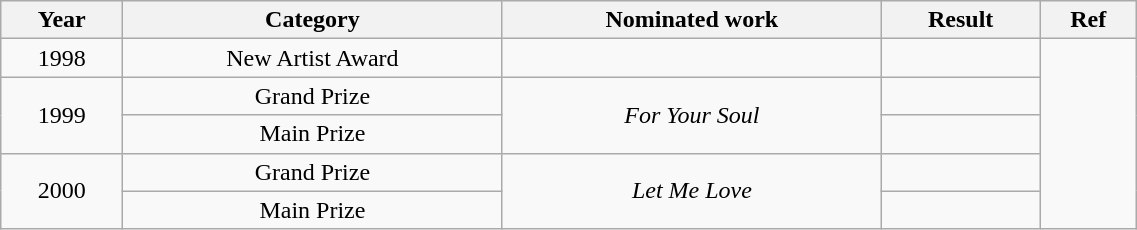<table class="wikitable" style="text-align:center;" width="60%">
<tr>
<th>Year</th>
<th>Category</th>
<th>Nominated work</th>
<th>Result</th>
<th>Ref</th>
</tr>
<tr>
<td>1998</td>
<td>New Artist Award</td>
<td></td>
<td></td>
<td rowspan="5"></td>
</tr>
<tr>
<td rowspan="2">1999</td>
<td>Grand Prize</td>
<td rowspan="2"><em>For Your Soul</em></td>
<td></td>
</tr>
<tr>
<td>Main Prize</td>
<td></td>
</tr>
<tr>
<td rowspan="2">2000</td>
<td>Grand Prize</td>
<td rowspan="2"><em>Let Me Love</em></td>
<td></td>
</tr>
<tr>
<td>Main Prize</td>
<td></td>
</tr>
</table>
